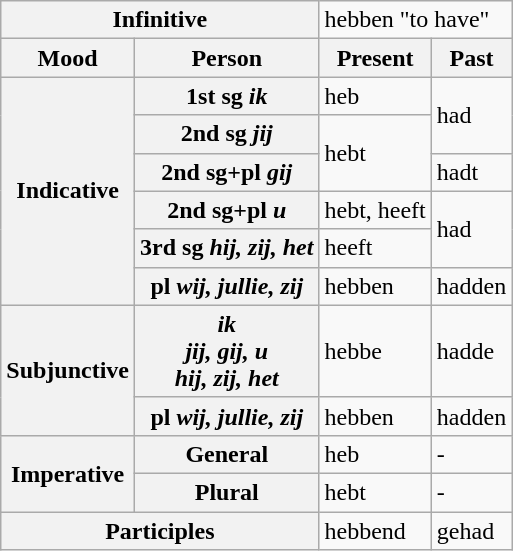<table class="wikitable">
<tr>
<th colspan="2">Infinitive</th>
<td colspan="2">hebben "to have"</td>
</tr>
<tr>
<th>Mood</th>
<th>Person</th>
<th>Present</th>
<th>Past</th>
</tr>
<tr>
<th rowspan="6">Indicative</th>
<th>1st sg <em>ik</em></th>
<td>heb</td>
<td rowspan="2">had</td>
</tr>
<tr>
<th>2nd sg <em>jij</em></th>
<td rowspan="2">hebt</td>
</tr>
<tr>
<th>2nd sg+pl <em>gij</em></th>
<td>hadt</td>
</tr>
<tr>
<th>2nd sg+pl <em>u</em></th>
<td>hebt, heeft</td>
<td rowspan="2">had</td>
</tr>
<tr>
<th>3rd sg <em>hij, zij, het</em></th>
<td>heeft</td>
</tr>
<tr>
<th>pl <em>wij, jullie, zij</em></th>
<td>hebben</td>
<td>hadden</td>
</tr>
<tr>
<th rowspan="2">Subjunctive</th>
<th><em>ik<br>jij, gij, u<br>hij, zij, het</em></th>
<td>hebbe</td>
<td>hadde</td>
</tr>
<tr>
<th>pl <em>wij, jullie, zij</em></th>
<td>hebben</td>
<td>hadden</td>
</tr>
<tr>
<th rowspan="2">Imperative</th>
<th>General</th>
<td>heb</td>
<td>-</td>
</tr>
<tr>
<th>Plural</th>
<td>hebt</td>
<td>-</td>
</tr>
<tr>
<th colspan="2">Participles</th>
<td>hebbend</td>
<td>gehad</td>
</tr>
</table>
